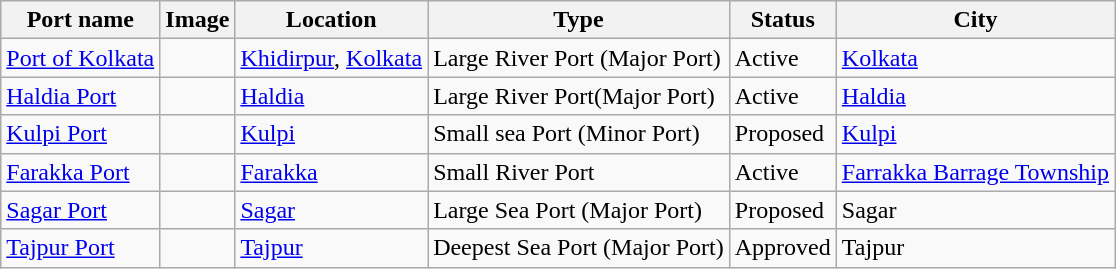<table class="sortable wikitable">
<tr>
<th>Port name</th>
<th>Image</th>
<th>Location</th>
<th>Type</th>
<th>Status</th>
<th>City</th>
</tr>
<tr>
<td><a href='#'>Port of Kolkata</a></td>
<td></td>
<td><a href='#'>Khidirpur</a>, <a href='#'>Kolkata</a></td>
<td>Large River Port (Major Port)</td>
<td>Active</td>
<td><a href='#'>Kolkata</a></td>
</tr>
<tr>
<td><a href='#'>Haldia Port</a></td>
<td></td>
<td><a href='#'>Haldia</a></td>
<td>Large River Port(Major Port)</td>
<td>Active</td>
<td><a href='#'>Haldia</a></td>
</tr>
<tr>
<td><a href='#'>Kulpi Port</a></td>
<td></td>
<td><a href='#'>Kulpi</a></td>
<td>Small sea Port (Minor Port)</td>
<td>Proposed</td>
<td><a href='#'>Kulpi</a></td>
</tr>
<tr>
<td><a href='#'>Farakka Port</a></td>
<td></td>
<td><a href='#'>Farakka</a></td>
<td>Small River Port</td>
<td>Active</td>
<td><a href='#'>Farrakka Barrage Township</a></td>
</tr>
<tr>
<td><a href='#'>Sagar Port</a></td>
<td></td>
<td><a href='#'>Sagar</a></td>
<td>Large Sea Port (Major Port)</td>
<td>Proposed</td>
<td>Sagar</td>
</tr>
<tr>
<td><a href='#'>Tajpur Port</a></td>
<td></td>
<td><a href='#'>Tajpur</a></td>
<td>Deepest Sea Port (Major Port)</td>
<td>Approved</td>
<td>Tajpur</td>
</tr>
</table>
